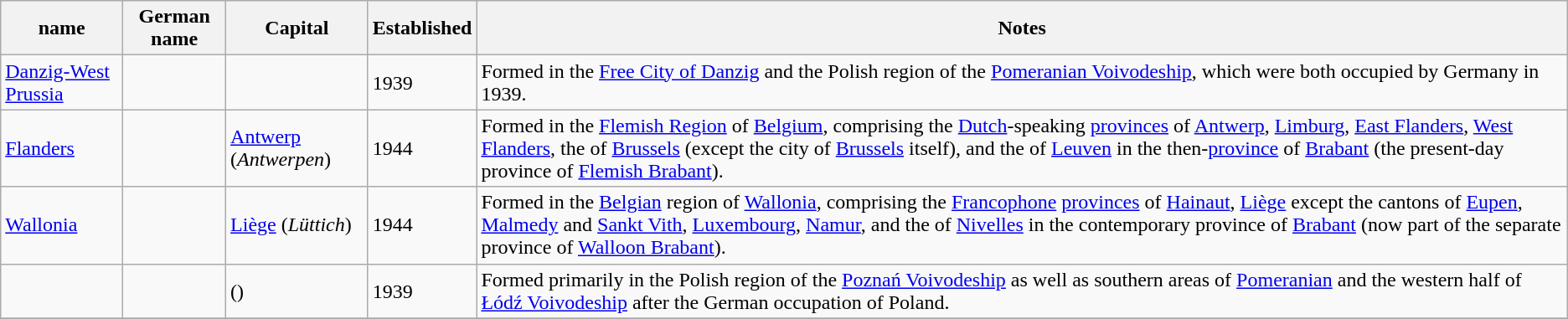<table class="wikitable">
<tr>
<th scope="col"> name</th>
<th scope="col">German name</th>
<th scope="col">Capital</th>
<th scope="col">Established</th>
<th scope="col">Notes</th>
</tr>
<tr>
<td><a href='#'>Danzig-West Prussia</a></td>
<td></td>
<td></td>
<td>1939</td>
<td>Formed in the <a href='#'>Free City of Danzig</a> and the Polish region of the <a href='#'>Pomeranian Voivodeship</a>, which were both occupied by Germany in 1939.</td>
</tr>
<tr>
<td><a href='#'>Flanders</a></td>
<td></td>
<td><a href='#'>Antwerp</a> (<em>Antwerpen</em>)</td>
<td>1944</td>
<td>Formed in the <a href='#'>Flemish Region</a> of <a href='#'>Belgium</a>, comprising the <a href='#'>Dutch</a>-speaking <a href='#'>provinces</a> of <a href='#'>Antwerp</a>, <a href='#'>Limburg</a>, <a href='#'>East Flanders</a>, <a href='#'>West Flanders</a>, the  of <a href='#'>Brussels</a> (except the city of <a href='#'>Brussels</a> itself), and the  of <a href='#'>Leuven</a> in the then-<a href='#'>province</a> of <a href='#'>Brabant</a> (the present-day province of <a href='#'>Flemish Brabant</a>).</td>
</tr>
<tr>
<td><a href='#'>Wallonia</a></td>
<td></td>
<td><a href='#'>Liège</a> (<em>Lüttich</em>)</td>
<td>1944</td>
<td>Formed in the <a href='#'>Belgian</a> region of <a href='#'>Wallonia</a>, comprising the <a href='#'>Francophone</a> <a href='#'>provinces</a> of <a href='#'>Hainaut</a>, <a href='#'>Liège</a> except the cantons of <a href='#'>Eupen</a>, <a href='#'>Malmedy</a> and <a href='#'>Sankt Vith</a>, <a href='#'>Luxembourg</a>, <a href='#'>Namur</a>, and the  of <a href='#'>Nivelles</a> in the contemporary province of <a href='#'>Brabant</a> (now part of the separate province of <a href='#'>Walloon Brabant</a>).</td>
</tr>
<tr>
<td></td>
<td></td>
<td> ()</td>
<td>1939</td>
<td>Formed primarily in the Polish region of the <a href='#'>Poznań Voivodeship</a> as well as southern areas of <a href='#'>Pomeranian</a> and the western half of <a href='#'>Łódź Voivodeship</a> after the German occupation of Poland.</td>
</tr>
<tr>
</tr>
</table>
